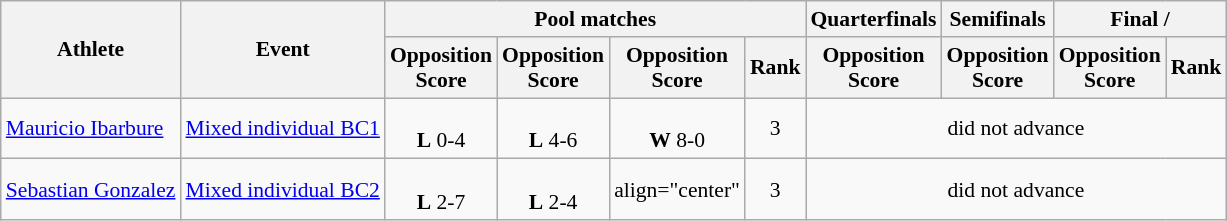<table class=wikitable style="font-size:90%">
<tr>
<th rowspan="2">Athlete</th>
<th rowspan="2">Event</th>
<th colspan="4">Pool matches</th>
<th>Quarterfinals</th>
<th>Semifinals</th>
<th colspan="2">Final / </th>
</tr>
<tr>
<th>Opposition<br>Score</th>
<th>Opposition<br>Score</th>
<th>Opposition<br>Score</th>
<th>Rank</th>
<th>Opposition<br>Score</th>
<th>Opposition<br>Score</th>
<th>Opposition<br>Score</th>
<th>Rank</th>
</tr>
<tr>
<td><a href='#'>Mauricio Ibarbure</a></td>
<td><a href='#'>Mixed individual BC1</a></td>
<td align="center"><br><strong>L</strong> 0-4</td>
<td align="center"><br><strong>L</strong> 4-6</td>
<td align="center"><br> <strong>W</strong> 8-0</td>
<td align="center">3</td>
<td align="center" colspan=4>did not advance</td>
</tr>
<tr>
<td><a href='#'>Sebastian Gonzalez</a></td>
<td><a href='#'>Mixed individual BC2</a></td>
<td align="center"><br><strong>L</strong> 2-7</td>
<td align="center"><br><strong>L</strong> 2-4</td>
<td>align="center" </td>
<td align="center">3</td>
<td align="center" colspan=4>did not advance</td>
</tr>
</table>
